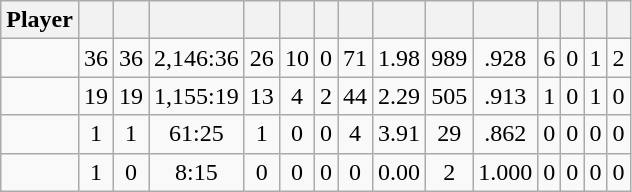<table class="wikitable sortable" style="text-align:center;">
<tr>
<th>Player</th>
<th></th>
<th></th>
<th></th>
<th></th>
<th></th>
<th></th>
<th></th>
<th></th>
<th></th>
<th></th>
<th></th>
<th></th>
<th></th>
<th></th>
</tr>
<tr>
<td></td>
<td>36</td>
<td>36</td>
<td>2,146:36</td>
<td>26</td>
<td>10</td>
<td>0</td>
<td>71</td>
<td>1.98</td>
<td>989</td>
<td>.928</td>
<td>6</td>
<td>0</td>
<td>1</td>
<td>2</td>
</tr>
<tr>
<td></td>
<td>19</td>
<td>19</td>
<td>1,155:19</td>
<td>13</td>
<td>4</td>
<td>2</td>
<td>44</td>
<td>2.29</td>
<td>505</td>
<td>.913</td>
<td>1</td>
<td>0</td>
<td>1</td>
<td>0</td>
</tr>
<tr>
<td></td>
<td>1</td>
<td>1</td>
<td>61:25</td>
<td>1</td>
<td>0</td>
<td>0</td>
<td>4</td>
<td>3.91</td>
<td>29</td>
<td>.862</td>
<td>0</td>
<td>0</td>
<td>0</td>
<td>0</td>
</tr>
<tr>
<td></td>
<td>1</td>
<td>0</td>
<td>8:15</td>
<td>0</td>
<td>0</td>
<td>0</td>
<td>0</td>
<td>0.00</td>
<td>2</td>
<td>1.000</td>
<td>0</td>
<td>0</td>
<td>0</td>
<td>0</td>
</tr>
</table>
